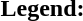<table class="toccolours" style="font-size:100%; white-space:nowrap;">
<tr>
<td><strong>Legend:</strong></td>
<td>      </td>
</tr>
<tr>
<td></td>
</tr>
<tr>
<td></td>
</tr>
<tr>
<td></td>
</tr>
<tr>
<td></td>
</tr>
</table>
